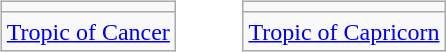<table>
<tr>
<td><br><table class="wikitable">
<tr>
<td></td>
</tr>
<tr>
<td><a href='#'>Tropic of Cancer</a></td>
</tr>
</table>
</td>
<td style="width:20px;"> </td>
<td><br><table class="wikitable">
<tr>
<td></td>
</tr>
<tr>
<td><a href='#'>Tropic of Capricorn</a></td>
</tr>
</table>
</td>
</tr>
</table>
